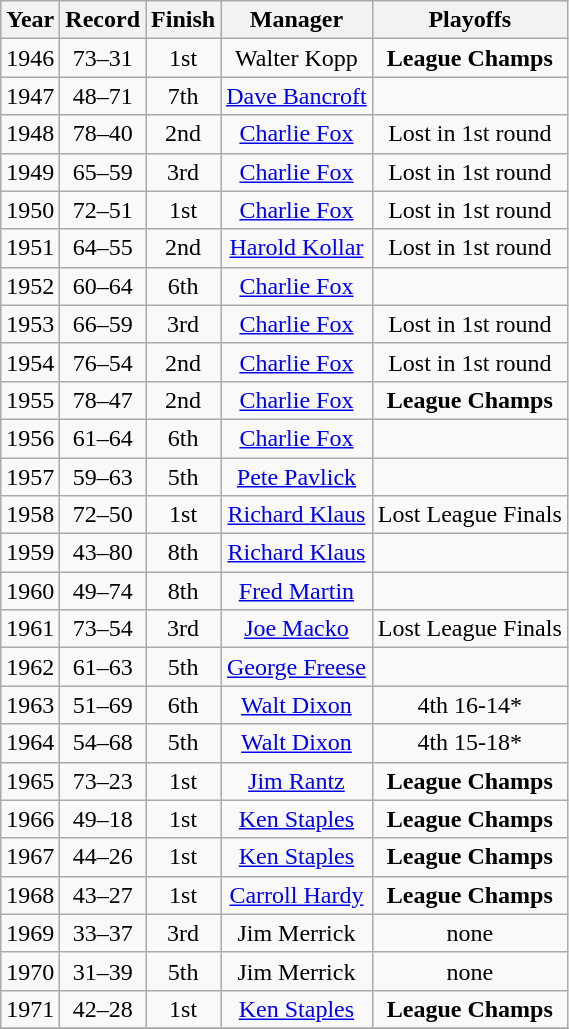<table class="wikitable">
<tr style="background: #F2F2F2;">
<th>Year</th>
<th>Record</th>
<th>Finish</th>
<th>Manager</th>
<th>Playoffs</th>
</tr>
<tr align=center>
<td>1946</td>
<td>73–31</td>
<td>1st</td>
<td>Walter Kopp</td>
<td><strong>League Champs</strong></td>
</tr>
<tr align=center>
<td>1947</td>
<td>48–71</td>
<td>7th</td>
<td><a href='#'>Dave Bancroft</a></td>
<td></td>
</tr>
<tr align=center>
<td>1948</td>
<td>78–40</td>
<td>2nd</td>
<td><a href='#'>Charlie Fox</a></td>
<td>Lost in 1st round</td>
</tr>
<tr align=center>
<td>1949</td>
<td>65–59</td>
<td>3rd</td>
<td><a href='#'>Charlie Fox</a></td>
<td>Lost in 1st round</td>
</tr>
<tr align=center>
<td>1950</td>
<td>72–51</td>
<td>1st</td>
<td><a href='#'>Charlie Fox</a></td>
<td>Lost in 1st round</td>
</tr>
<tr align=center>
<td>1951</td>
<td>64–55</td>
<td>2nd</td>
<td><a href='#'>Harold Kollar</a></td>
<td>Lost in 1st round</td>
</tr>
<tr align=center>
<td>1952</td>
<td>60–64</td>
<td>6th</td>
<td><a href='#'>Charlie Fox</a></td>
<td></td>
</tr>
<tr align=center>
<td>1953</td>
<td>66–59</td>
<td>3rd</td>
<td><a href='#'>Charlie Fox</a></td>
<td>Lost in 1st round</td>
</tr>
<tr align=center>
<td>1954</td>
<td>76–54</td>
<td>2nd</td>
<td><a href='#'>Charlie Fox</a></td>
<td>Lost in 1st round</td>
</tr>
<tr align=center>
<td>1955</td>
<td>78–47</td>
<td>2nd</td>
<td><a href='#'>Charlie Fox</a></td>
<td><strong>League Champs</strong></td>
</tr>
<tr align=center>
<td>1956</td>
<td>61–64</td>
<td>6th</td>
<td><a href='#'>Charlie Fox</a></td>
<td></td>
</tr>
<tr align=center>
<td>1957</td>
<td>59–63</td>
<td>5th</td>
<td><a href='#'>Pete Pavlick</a></td>
<td></td>
</tr>
<tr align=center>
<td>1958</td>
<td>72–50</td>
<td>1st</td>
<td><a href='#'>Richard Klaus</a></td>
<td>Lost League Finals</td>
</tr>
<tr align=center>
<td>1959</td>
<td>43–80</td>
<td>8th</td>
<td><a href='#'>Richard Klaus</a></td>
<td></td>
</tr>
<tr align=center>
<td>1960</td>
<td>49–74</td>
<td>8th</td>
<td><a href='#'>Fred Martin</a></td>
<td></td>
</tr>
<tr align=center>
<td>1961</td>
<td>73–54</td>
<td>3rd</td>
<td><a href='#'>Joe Macko</a></td>
<td>Lost League Finals</td>
</tr>
<tr align=center>
<td>1962</td>
<td>61–63</td>
<td>5th</td>
<td><a href='#'>George Freese</a></td>
<td></td>
</tr>
<tr align=center>
<td>1963</td>
<td>51–69</td>
<td>6th</td>
<td><a href='#'>Walt Dixon</a></td>
<td>4th 16-14*</td>
</tr>
<tr align=center>
<td>1964</td>
<td>54–68</td>
<td>5th</td>
<td><a href='#'>Walt Dixon</a></td>
<td>4th 15-18*</td>
</tr>
<tr align=center>
<td>1965</td>
<td>73–23</td>
<td>1st</td>
<td><a href='#'>Jim Rantz</a></td>
<td><strong>League Champs</strong></td>
</tr>
<tr align=center>
<td>1966</td>
<td>49–18</td>
<td>1st</td>
<td><a href='#'>Ken Staples</a></td>
<td><strong>League Champs</strong></td>
</tr>
<tr align=center>
<td>1967</td>
<td>44–26</td>
<td>1st</td>
<td><a href='#'>Ken Staples</a></td>
<td><strong>League Champs</strong></td>
</tr>
<tr align=center>
<td>1968</td>
<td>43–27</td>
<td>1st</td>
<td><a href='#'>Carroll Hardy</a></td>
<td><strong>League Champs</strong></td>
</tr>
<tr align=center>
<td>1969</td>
<td>33–37</td>
<td>3rd</td>
<td>Jim Merrick</td>
<td>none</td>
</tr>
<tr align=center>
<td>1970</td>
<td>31–39</td>
<td>5th</td>
<td>Jim Merrick</td>
<td>none</td>
</tr>
<tr align=center>
<td>1971</td>
<td>42–28</td>
<td>1st</td>
<td><a href='#'>Ken Staples</a></td>
<td><strong>League Champs</strong></td>
</tr>
<tr align=center>
</tr>
</table>
